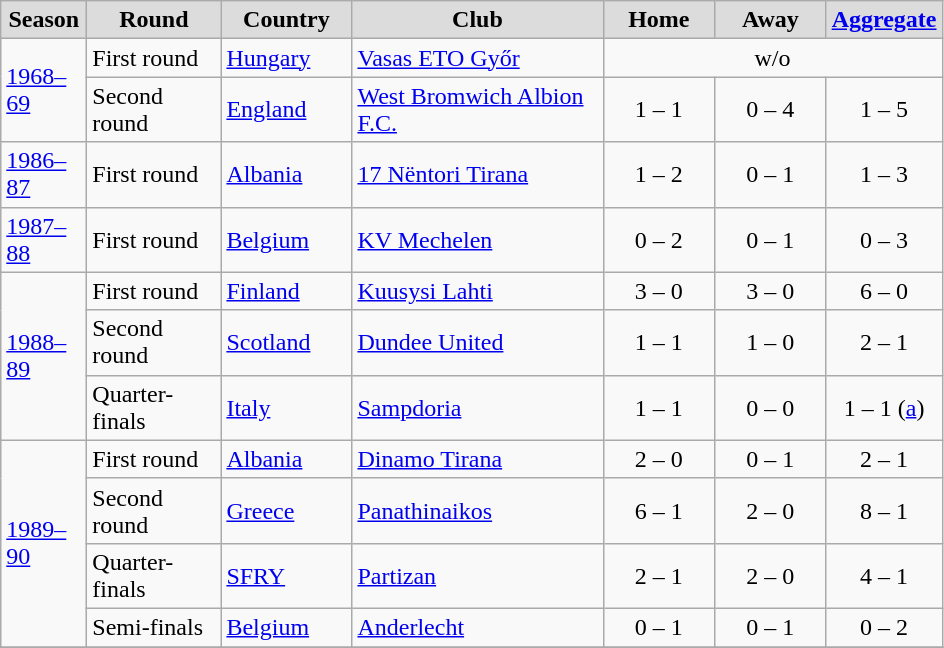<table class="wikitable" style="text-align: center;">
<tr>
<th width="50" style="background:#DCDCDC">Season</th>
<th width="82" style="background:#DCDCDC">Round</th>
<th width="80" style="background:#DCDCDC">Country</th>
<th width="160" style="background:#DCDCDC">Club</th>
<th width="67" style="background:#DCDCDC">Home</th>
<th width="67" style="background:#DCDCDC">Away</th>
<th width="67" style="background:#DCDCDC"><a href='#'>Aggregate</a></th>
</tr>
<tr>
<td rowspan=2 align=left><a href='#'>1968–69</a></td>
<td align=left>First round</td>
<td align=left> <a href='#'>Hungary</a></td>
<td align=left><a href='#'>Vasas ETO Győr</a></td>
<td colspan="3">w/o</td>
</tr>
<tr>
<td align=left>Second round</td>
<td align=left> <a href='#'>England</a></td>
<td align=left><a href='#'>West Bromwich Albion F.C.</a></td>
<td>1 – 1</td>
<td>0 – 4</td>
<td>1 – 5</td>
</tr>
<tr>
<td align=left><a href='#'>1986–87</a></td>
<td align=left>First round</td>
<td align=left> <a href='#'>Albania</a></td>
<td align=left><a href='#'>17 Nëntori Tirana</a></td>
<td>1 – 2</td>
<td>0 – 1</td>
<td>1 – 3</td>
</tr>
<tr>
<td align=left><a href='#'>1987–88</a></td>
<td align=left>First round</td>
<td align=left> <a href='#'>Belgium</a></td>
<td align=left><a href='#'>KV Mechelen</a></td>
<td>0 – 2</td>
<td>0 – 1</td>
<td>0 – 3</td>
</tr>
<tr>
<td rowspan=3 align=left><a href='#'>1988–89</a></td>
<td align=left>First round</td>
<td align=left> <a href='#'>Finland</a></td>
<td align=left><a href='#'>Kuusysi Lahti</a></td>
<td>3 – 0</td>
<td>3 – 0</td>
<td>6 – 0</td>
</tr>
<tr>
<td align=left>Second round</td>
<td align=left> <a href='#'>Scotland</a></td>
<td align=left><a href='#'>Dundee United</a></td>
<td>1 – 1</td>
<td>1 – 0</td>
<td>2 – 1</td>
</tr>
<tr>
<td align=left>Quarter-finals</td>
<td align=left> <a href='#'>Italy</a></td>
<td align=left><a href='#'>Sampdoria</a></td>
<td>1 – 1</td>
<td>0 – 0</td>
<td>1 – 1 (<a href='#'>a</a>)</td>
</tr>
<tr>
<td rowspan=4 align=left><a href='#'>1989–90</a></td>
<td align=left>First round</td>
<td align=left> <a href='#'>Albania</a></td>
<td align=left><a href='#'>Dinamo Tirana</a></td>
<td>2 – 0</td>
<td>0 – 1</td>
<td>2 – 1</td>
</tr>
<tr>
<td align=left>Second round</td>
<td align=left> <a href='#'>Greece</a></td>
<td align=left><a href='#'>Panathinaikos</a></td>
<td>6 – 1</td>
<td>2 – 0</td>
<td>8 – 1</td>
</tr>
<tr>
<td align=left>Quarter-finals</td>
<td align=left> <a href='#'>SFRY</a></td>
<td align=left><a href='#'>Partizan</a></td>
<td>2 – 1</td>
<td>2 – 0</td>
<td>4 – 1</td>
</tr>
<tr>
<td align=left>Semi-finals</td>
<td align=left> <a href='#'>Belgium</a></td>
<td align=left><a href='#'>Anderlecht</a></td>
<td>0 – 1</td>
<td>0 – 1</td>
<td>0 – 2</td>
</tr>
<tr>
</tr>
</table>
